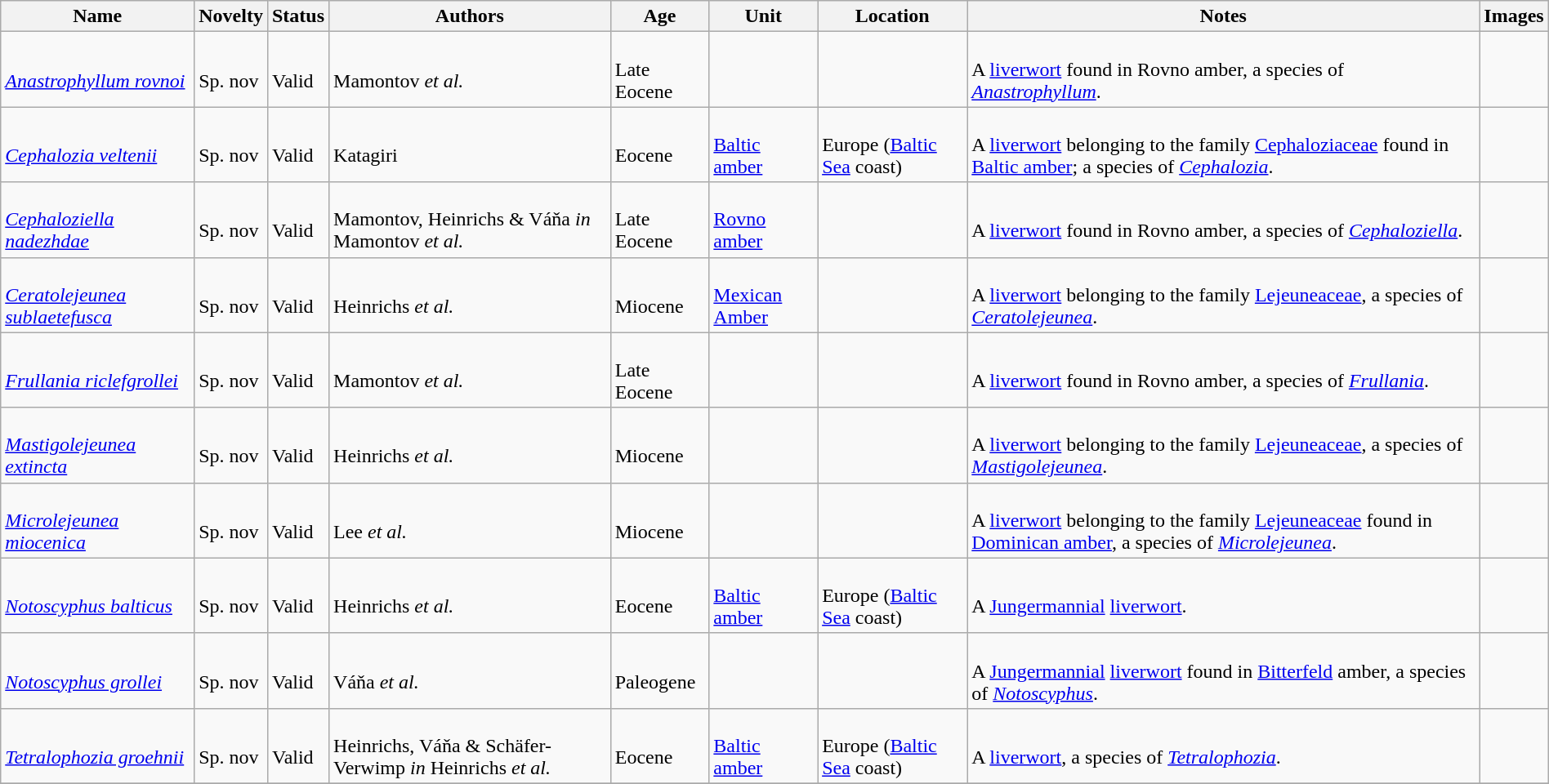<table class="wikitable sortable" align="center" width="100%">
<tr>
<th>Name</th>
<th>Novelty</th>
<th>Status</th>
<th>Authors</th>
<th>Age</th>
<th>Unit</th>
<th>Location</th>
<th>Notes</th>
<th>Images</th>
</tr>
<tr>
<td><br><em><a href='#'>Anastrophyllum rovnoi</a></em></td>
<td><br>Sp. nov</td>
<td><br>Valid</td>
<td><br>Mamontov <em>et al.</em></td>
<td><br>Late Eocene</td>
<td></td>
<td><br></td>
<td><br>A <a href='#'>liverwort</a> found in Rovno amber, a species of <em><a href='#'>Anastrophyllum</a></em>.</td>
<td></td>
</tr>
<tr>
<td><br><em><a href='#'>Cephalozia veltenii</a></em></td>
<td><br>Sp. nov</td>
<td><br>Valid</td>
<td><br>Katagiri</td>
<td><br>Eocene</td>
<td><br><a href='#'>Baltic amber</a></td>
<td><br>Europe (<a href='#'>Baltic Sea</a> coast)</td>
<td><br>A <a href='#'>liverwort</a> belonging to the family <a href='#'>Cephaloziaceae</a> found in <a href='#'>Baltic amber</a>; a species of <em><a href='#'>Cephalozia</a></em>.</td>
<td></td>
</tr>
<tr>
<td><br><em><a href='#'>Cephaloziella nadezhdae</a></em></td>
<td><br>Sp. nov</td>
<td><br>Valid</td>
<td><br>Mamontov, Heinrichs & Váňa <em>in</em> Mamontov <em>et al.</em></td>
<td><br>Late Eocene</td>
<td><br><a href='#'>Rovno amber</a></td>
<td><br></td>
<td><br>A <a href='#'>liverwort</a> found in Rovno amber, a species of <em><a href='#'>Cephaloziella</a></em>.</td>
<td></td>
</tr>
<tr>
<td><br><em><a href='#'>Ceratolejeunea sublaetefusca</a></em></td>
<td><br>Sp. nov</td>
<td><br>Valid</td>
<td><br>Heinrichs <em>et al.</em></td>
<td><br>Miocene</td>
<td><br><a href='#'>Mexican Amber</a></td>
<td><br></td>
<td><br>A <a href='#'>liverwort</a> belonging to the family <a href='#'>Lejeuneaceae</a>, a species of <em><a href='#'>Ceratolejeunea</a></em>.</td>
<td></td>
</tr>
<tr>
<td><br><em><a href='#'>Frullania riclefgrollei</a></em></td>
<td><br>Sp. nov</td>
<td><br>Valid</td>
<td><br>Mamontov <em>et al.</em></td>
<td><br>Late Eocene</td>
<td></td>
<td><br></td>
<td><br>A <a href='#'>liverwort</a> found in Rovno amber, a species of <em><a href='#'>Frullania</a></em>.</td>
<td></td>
</tr>
<tr>
<td><br><em><a href='#'>Mastigolejeunea extincta</a></em></td>
<td><br>Sp. nov</td>
<td><br>Valid</td>
<td><br>Heinrichs <em>et al.</em></td>
<td><br>Miocene</td>
<td></td>
<td><br></td>
<td><br>A <a href='#'>liverwort</a> belonging to the family <a href='#'>Lejeuneaceae</a>, a species of <em><a href='#'>Mastigolejeunea</a></em>.</td>
<td></td>
</tr>
<tr>
<td><br><em><a href='#'>Microlejeunea miocenica</a></em></td>
<td><br>Sp. nov</td>
<td><br>Valid</td>
<td><br>Lee <em>et al.</em></td>
<td><br>Miocene</td>
<td></td>
<td><br></td>
<td><br>A <a href='#'>liverwort</a> belonging to the family <a href='#'>Lejeuneaceae</a> found in <a href='#'>Dominican amber</a>, a species of <em><a href='#'>Microlejeunea</a></em>.</td>
<td></td>
</tr>
<tr>
<td><br><em><a href='#'>Notoscyphus balticus</a></em></td>
<td><br>Sp. nov</td>
<td><br>Valid</td>
<td><br>Heinrichs <em>et al.</em></td>
<td><br>Eocene</td>
<td><br><a href='#'>Baltic amber</a></td>
<td><br>Europe (<a href='#'>Baltic Sea</a> coast)</td>
<td><br>A <a href='#'>Jungermannial</a> <a href='#'>liverwort</a>.</td>
<td></td>
</tr>
<tr>
<td><br><em><a href='#'>Notoscyphus grollei</a></em></td>
<td><br>Sp. nov</td>
<td><br>Valid</td>
<td><br>Váňa <em>et al.</em></td>
<td><br>Paleogene</td>
<td></td>
<td><br></td>
<td><br>A <a href='#'>Jungermannial</a> <a href='#'>liverwort</a> found in <a href='#'>Bitterfeld</a> amber, a species of <em><a href='#'>Notoscyphus</a></em>.</td>
<td></td>
</tr>
<tr>
<td><br><em><a href='#'>Tetralophozia groehnii</a></em></td>
<td><br>Sp. nov</td>
<td><br>Valid</td>
<td><br>Heinrichs, Váňa & Schäfer-Verwimp <em>in</em> Heinrichs <em>et al.</em></td>
<td><br>Eocene</td>
<td><br><a href='#'>Baltic amber</a></td>
<td><br>Europe (<a href='#'>Baltic Sea</a> coast)</td>
<td><br>A <a href='#'>liverwort</a>, a species of <em><a href='#'>Tetralophozia</a></em>.</td>
<td></td>
</tr>
<tr>
</tr>
</table>
